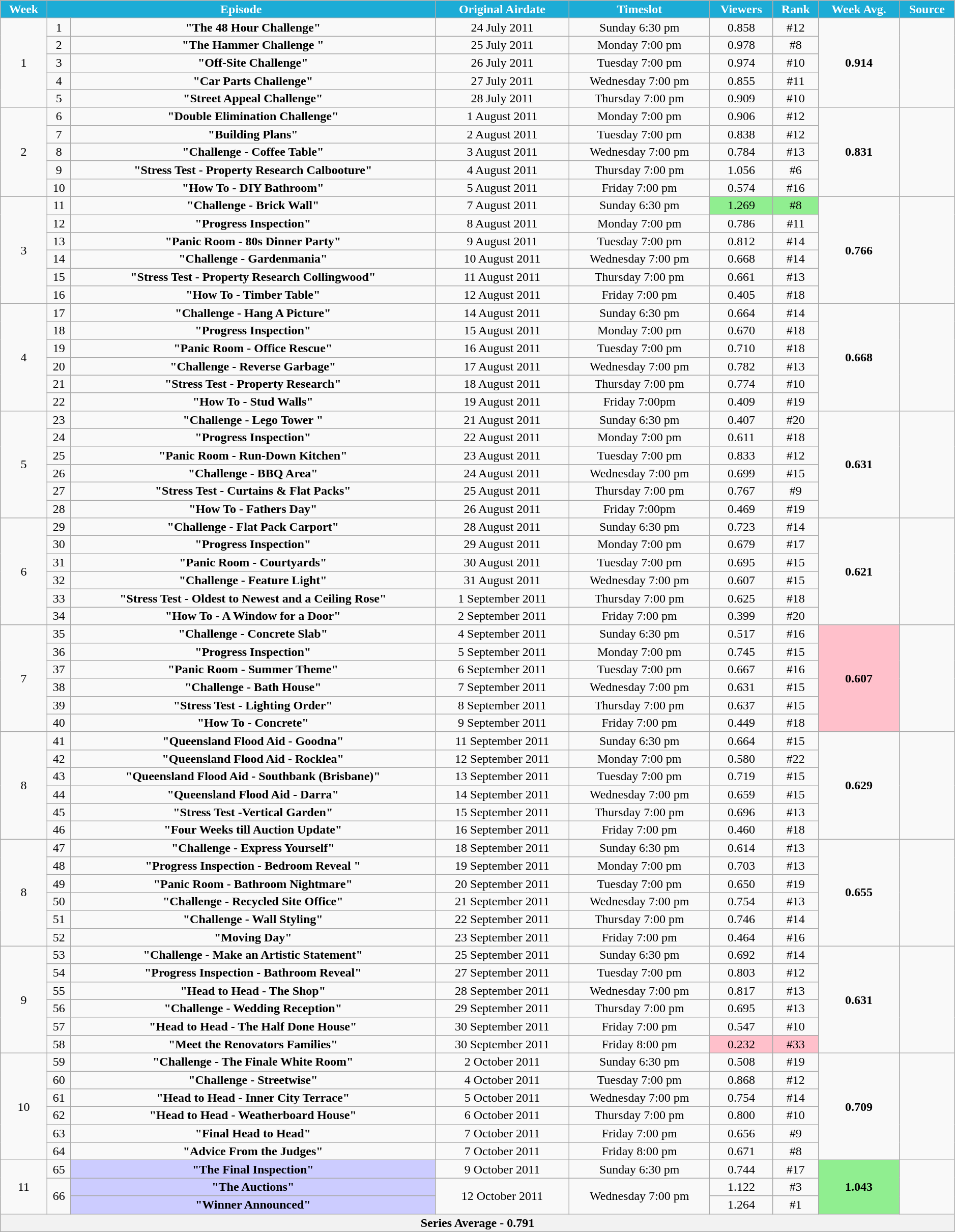<table class="wikitable plainrowheaders" style="text-align:center; line-height:16px; width:99%;">
<tr>
<th scope="col" style="background:#1DACD6; color:white;">Week</th>
<th scope="col" style="background:#1DACD6; color:white;" Colspan="2">Episode</th>
<th scope="col" style="background:#1DACD6; color:white;">Original Airdate</th>
<th scope="col" style="background:#1DACD6; color:white;">Timeslot</th>
<th scope="col" style="background:#1DACD6; color:white;">Viewers<br><small></small></th>
<th scope="col" style="background:#1DACD6; color:white;">Rank<br><small></small></th>
<th scope="col" style="background:#1DACD6; color:white;">Week Avg.</th>
<th scope="col" style="background:#1DACD6; color:white;">Source</th>
</tr>
<tr>
<td rowspan="5">1</td>
<td>1</td>
<td><strong>"The 48 Hour Challenge"</strong></td>
<td>24 July 2011</td>
<td>Sunday 6:30 pm</td>
<td>0.858</td>
<td>#12</td>
<td rowspan="5"><strong>0.914</strong></td>
<td rowspan="5"></td>
</tr>
<tr>
<td>2</td>
<td><strong>"The Hammer Challenge "</strong></td>
<td>25 July 2011</td>
<td>Monday 7:00 pm</td>
<td>0.978</td>
<td>#8</td>
</tr>
<tr>
<td>3</td>
<td><strong>"Off-Site Challenge"</strong></td>
<td>26 July 2011</td>
<td>Tuesday 7:00 pm</td>
<td>0.974</td>
<td>#10</td>
</tr>
<tr>
<td>4</td>
<td><strong>"Car Parts Challenge"</strong></td>
<td>27 July 2011</td>
<td>Wednesday 7:00 pm</td>
<td>0.855</td>
<td>#11</td>
</tr>
<tr>
<td>5</td>
<td><strong>"Street Appeal Challenge"</strong></td>
<td>28 July 2011</td>
<td>Thursday 7:00 pm</td>
<td>0.909</td>
<td>#10</td>
</tr>
<tr>
<td rowspan="5">2</td>
<td>6</td>
<td><strong>"Double Elimination Challenge"</strong></td>
<td>1 August 2011</td>
<td>Monday 7:00 pm</td>
<td>0.906</td>
<td>#12</td>
<td rowspan="5"><strong>0.831</strong></td>
<td rowspan="5"></td>
</tr>
<tr>
<td>7</td>
<td><strong>"Building Plans"</strong></td>
<td>2 August 2011</td>
<td>Tuesday 7:00 pm</td>
<td>0.838</td>
<td>#12</td>
</tr>
<tr>
<td>8</td>
<td><strong>"Challenge - Coffee Table"</strong></td>
<td>3 August 2011</td>
<td>Wednesday 7:00 pm</td>
<td>0.784</td>
<td>#13</td>
</tr>
<tr>
<td>9</td>
<td><strong>"Stress Test - Property Research Calbooture"</strong></td>
<td>4 August 2011</td>
<td>Thursday 7:00 pm</td>
<td>1.056</td>
<td>#6</td>
</tr>
<tr>
<td>10</td>
<td><strong>"How To - DIY Bathroom"</strong></td>
<td>5 August 2011</td>
<td>Friday 7:00 pm</td>
<td>0.574</td>
<td>#16</td>
</tr>
<tr>
<td rowspan="6">3</td>
<td>11</td>
<td><strong>"Challenge - Brick Wall"</strong></td>
<td>7 August 2011</td>
<td>Sunday 6:30 pm</td>
<td style="background:#90EE90; color:black;">1.269</td>
<td style="background:#90EE90; color:black;">#8</td>
<td rowspan="6"><strong>0.766</strong></td>
<td rowspan="6"></td>
</tr>
<tr>
<td>12</td>
<td><strong>"Progress Inspection"</strong></td>
<td>8 August 2011</td>
<td>Monday 7:00 pm</td>
<td>0.786</td>
<td>#11</td>
</tr>
<tr>
<td>13</td>
<td><strong>"Panic Room - 80s Dinner Party"</strong></td>
<td>9 August 2011</td>
<td>Tuesday 7:00 pm</td>
<td>0.812</td>
<td>#14</td>
</tr>
<tr>
<td>14</td>
<td><strong>"Challenge - Gardenmania"</strong></td>
<td>10 August 2011</td>
<td>Wednesday 7:00 pm</td>
<td>0.668</td>
<td>#14</td>
</tr>
<tr>
<td>15</td>
<td><strong>"Stress Test - Property Research Collingwood"</strong></td>
<td>11 August 2011</td>
<td>Thursday 7:00 pm</td>
<td>0.661</td>
<td>#13</td>
</tr>
<tr>
<td>16</td>
<td><strong>"How To - Timber Table"</strong></td>
<td>12 August 2011</td>
<td>Friday 7:00 pm</td>
<td>0.405</td>
<td>#18</td>
</tr>
<tr>
<td rowspan="6">4</td>
<td>17</td>
<td><strong>"Challenge - Hang A Picture"</strong></td>
<td>14 August 2011</td>
<td>Sunday 6:30 pm</td>
<td>0.664</td>
<td>#14</td>
<td rowspan="6"><strong>0.668</strong></td>
<td rowspan="6"></td>
</tr>
<tr>
<td>18</td>
<td><strong>"Progress Inspection"</strong></td>
<td>15 August 2011</td>
<td>Monday 7:00 pm</td>
<td>0.670</td>
<td>#18</td>
</tr>
<tr>
<td>19</td>
<td><strong>"Panic Room - Office Rescue"</strong></td>
<td>16 August 2011</td>
<td>Tuesday 7:00 pm</td>
<td>0.710</td>
<td>#18</td>
</tr>
<tr>
<td>20</td>
<td><strong>"Challenge - Reverse Garbage"</strong></td>
<td>17 August 2011</td>
<td>Wednesday 7:00 pm</td>
<td>0.782</td>
<td>#13</td>
</tr>
<tr>
<td>21</td>
<td><strong>"Stress Test - Property Research"</strong></td>
<td>18 August 2011</td>
<td>Thursday 7:00 pm</td>
<td>0.774</td>
<td>#10</td>
</tr>
<tr>
<td>22</td>
<td><strong>"How To - Stud Walls"</strong></td>
<td>19 August 2011</td>
<td>Friday 7:00pm</td>
<td>0.409</td>
<td>#19</td>
</tr>
<tr>
<td rowspan="6">5</td>
<td>23</td>
<td><strong>"Challenge - Lego Tower "</strong></td>
<td>21 August 2011</td>
<td>Sunday 6:30 pm</td>
<td>0.407</td>
<td>#20</td>
<td rowspan="6"><strong>0.631</strong></td>
<td rowspan="6"></td>
</tr>
<tr>
<td>24</td>
<td><strong>"Progress Inspection"</strong></td>
<td>22 August 2011</td>
<td>Monday 7:00 pm</td>
<td>0.611</td>
<td>#18</td>
</tr>
<tr>
<td>25</td>
<td><strong>"Panic Room - Run-Down Kitchen"</strong></td>
<td>23 August 2011</td>
<td>Tuesday 7:00 pm</td>
<td>0.833</td>
<td>#12</td>
</tr>
<tr>
<td>26</td>
<td><strong>"Challenge - BBQ Area"</strong></td>
<td>24 August 2011</td>
<td>Wednesday 7:00 pm</td>
<td>0.699</td>
<td>#15</td>
</tr>
<tr>
<td>27</td>
<td><strong>"Stress Test - Curtains & Flat Packs"</strong></td>
<td>25 August 2011</td>
<td>Thursday 7:00 pm</td>
<td>0.767</td>
<td>#9</td>
</tr>
<tr>
<td>28</td>
<td><strong>"How To - Fathers Day"</strong></td>
<td>26 August 2011</td>
<td>Friday 7:00pm</td>
<td>0.469</td>
<td>#19</td>
</tr>
<tr>
<td rowspan="6">6</td>
<td>29</td>
<td><strong>"Challenge - Flat Pack Carport"</strong></td>
<td>28 August 2011</td>
<td>Sunday 6:30 pm</td>
<td>0.723</td>
<td>#14</td>
<td rowspan="6"><strong>0.621</strong></td>
<td rowspan="6"></td>
</tr>
<tr>
<td>30</td>
<td><strong>"Progress Inspection"</strong></td>
<td>29 August 2011</td>
<td>Monday 7:00 pm</td>
<td>0.679</td>
<td>#17</td>
</tr>
<tr>
<td>31</td>
<td><strong>"Panic Room - Courtyards"</strong></td>
<td>30 August 2011</td>
<td>Tuesday 7:00 pm</td>
<td>0.695</td>
<td>#15</td>
</tr>
<tr>
<td>32</td>
<td><strong>"Challenge - Feature Light"</strong></td>
<td>31 August 2011</td>
<td>Wednesday 7:00 pm</td>
<td>0.607</td>
<td>#15</td>
</tr>
<tr>
<td>33</td>
<td><strong>"Stress Test - Oldest to Newest and a Ceiling Rose"</strong></td>
<td>1 September 2011</td>
<td>Thursday 7:00 pm</td>
<td>0.625</td>
<td>#18</td>
</tr>
<tr>
<td>34</td>
<td><strong>"How To - A Window for a Door"</strong></td>
<td>2 September 2011</td>
<td>Friday 7:00 pm</td>
<td>0.399</td>
<td>#20</td>
</tr>
<tr>
<td rowspan="6">7</td>
<td>35</td>
<td><strong>"Challenge - Concrete Slab"</strong></td>
<td>4 September 2011</td>
<td>Sunday 6:30 pm</td>
<td>0.517</td>
<td>#16</td>
<td rowspan="6" style="background:#FFC0CB; color:black;"><strong>0.607</strong></td>
<td rowspan="6"></td>
</tr>
<tr>
<td>36</td>
<td><strong>"Progress Inspection"</strong></td>
<td>5 September 2011</td>
<td>Monday 7:00 pm</td>
<td>0.745</td>
<td>#15</td>
</tr>
<tr>
<td>37</td>
<td><strong>"Panic Room - Summer Theme"</strong></td>
<td>6 September 2011</td>
<td>Tuesday 7:00 pm</td>
<td>0.667</td>
<td>#16</td>
</tr>
<tr>
<td>38</td>
<td><strong>"Challenge - Bath House"</strong></td>
<td>7 September 2011</td>
<td>Wednesday 7:00 pm</td>
<td>0.631</td>
<td>#15</td>
</tr>
<tr>
<td>39</td>
<td><strong>"Stress Test - Lighting Order"</strong></td>
<td>8 September 2011</td>
<td>Thursday 7:00 pm</td>
<td>0.637</td>
<td>#15</td>
</tr>
<tr>
<td>40</td>
<td><strong>"How To - Concrete"</strong></td>
<td>9 September 2011</td>
<td>Friday 7:00 pm</td>
<td>0.449</td>
<td>#18</td>
</tr>
<tr>
<td rowspan="6">8</td>
<td>41</td>
<td><strong>"Queensland Flood Aid - Goodna"</strong></td>
<td>11 September 2011</td>
<td>Sunday 6:30 pm</td>
<td>0.664</td>
<td>#15</td>
<td rowspan="6"><strong>0.629</strong></td>
<td rowspan="6"></td>
</tr>
<tr>
<td>42</td>
<td><strong>"Queensland Flood Aid - Rocklea"</strong></td>
<td>12 September 2011</td>
<td>Monday 7:00 pm</td>
<td>0.580</td>
<td>#22</td>
</tr>
<tr>
<td>43</td>
<td><strong>"Queensland Flood Aid - Southbank (Brisbane)"</strong></td>
<td>13 September 2011</td>
<td>Tuesday 7:00 pm</td>
<td>0.719</td>
<td>#15</td>
</tr>
<tr>
<td>44</td>
<td><strong>"Queensland Flood Aid - Darra"</strong></td>
<td>14 September 2011</td>
<td>Wednesday 7:00 pm</td>
<td>0.659</td>
<td>#15</td>
</tr>
<tr>
<td>45</td>
<td><strong>"Stress Test -Vertical Garden"</strong></td>
<td>15 September 2011</td>
<td>Thursday 7:00 pm</td>
<td>0.696</td>
<td>#13</td>
</tr>
<tr>
<td>46</td>
<td><strong>"Four Weeks till Auction Update"</strong></td>
<td>16 September 2011</td>
<td>Friday 7:00 pm</td>
<td>0.460</td>
<td>#18</td>
</tr>
<tr>
<td rowspan="6">8</td>
<td>47</td>
<td><strong>"Challenge - Express Yourself"</strong></td>
<td>18 September 2011</td>
<td>Sunday 6:30 pm</td>
<td>0.614</td>
<td>#13</td>
<td rowspan="6"><strong>0.655</strong></td>
<td rowspan="6"></td>
</tr>
<tr>
<td>48</td>
<td><strong>"Progress Inspection - Bedroom Reveal "</strong></td>
<td>19 September 2011</td>
<td>Monday 7:00 pm</td>
<td>0.703</td>
<td>#13</td>
</tr>
<tr>
<td>49</td>
<td><strong>"Panic Room - Bathroom Nightmare"</strong></td>
<td>20 September 2011</td>
<td>Tuesday 7:00 pm</td>
<td>0.650</td>
<td>#19</td>
</tr>
<tr>
<td>50</td>
<td><strong>"Challenge - Recycled Site Office"</strong></td>
<td>21 September 2011</td>
<td>Wednesday 7:00 pm</td>
<td>0.754</td>
<td>#13</td>
</tr>
<tr>
<td>51</td>
<td><strong>"Challenge - Wall Styling"</strong></td>
<td>22 September 2011</td>
<td>Thursday 7:00 pm</td>
<td>0.746</td>
<td>#14</td>
</tr>
<tr>
<td>52</td>
<td><strong>"Moving Day"</strong></td>
<td>23 September 2011</td>
<td>Friday 7:00 pm</td>
<td>0.464</td>
<td>#16</td>
</tr>
<tr>
<td rowspan="6">9</td>
<td>53</td>
<td><strong>"Challenge - Make an Artistic Statement"</strong></td>
<td>25 September 2011</td>
<td>Sunday 6:30 pm</td>
<td>0.692</td>
<td>#14</td>
<td rowspan="6"><strong>0.631</strong></td>
<td rowspan="6"></td>
</tr>
<tr>
<td>54</td>
<td><strong>"Progress Inspection - Bathroom Reveal"</strong></td>
<td>27 September 2011</td>
<td>Tuesday 7:00 pm</td>
<td>0.803</td>
<td>#12</td>
</tr>
<tr>
<td>55</td>
<td><strong>"Head to Head - The Shop"</strong></td>
<td>28 September 2011</td>
<td>Wednesday 7:00 pm</td>
<td>0.817</td>
<td>#13</td>
</tr>
<tr>
<td>56</td>
<td><strong>"Challenge - Wedding Reception"</strong></td>
<td>29 September 2011</td>
<td>Thursday 7:00 pm</td>
<td>0.695</td>
<td>#13</td>
</tr>
<tr>
<td>57</td>
<td><strong>"Head to Head - The Half Done House"</strong></td>
<td>30 September 2011</td>
<td>Friday 7:00 pm</td>
<td>0.547</td>
<td>#10</td>
</tr>
<tr>
<td>58</td>
<td><strong>"Meet the Renovators Families"</strong></td>
<td>30 September 2011</td>
<td>Friday 8:00 pm</td>
<td style="background:#FFC0CB; color:black;">0.232</td>
<td style="background:#FFC0CB; color:black;">#33</td>
</tr>
<tr>
<td rowspan="6">10</td>
<td>59</td>
<td><strong>"Challenge - The Finale White Room"</strong></td>
<td>2 October 2011</td>
<td>Sunday 6:30 pm</td>
<td>0.508</td>
<td>#19</td>
<td rowspan="6"><strong>0.709</strong></td>
<td rowspan="6"></td>
</tr>
<tr>
<td>60</td>
<td><strong>"Challenge - Streetwise"</strong></td>
<td>4 October 2011</td>
<td>Tuesday 7:00 pm</td>
<td>0.868</td>
<td>#12</td>
</tr>
<tr>
<td>61</td>
<td><strong>"Head to Head - Inner City Terrace"</strong></td>
<td>5 October 2011</td>
<td>Wednesday 7:00 pm</td>
<td>0.754</td>
<td>#14</td>
</tr>
<tr>
<td>62</td>
<td><strong>"Head to Head - Weatherboard House"</strong></td>
<td>6 October 2011</td>
<td>Thursday 7:00 pm</td>
<td>0.800</td>
<td>#10</td>
</tr>
<tr>
<td>63</td>
<td><strong>"Final Head to Head"</strong></td>
<td>7 October 2011</td>
<td>Friday 7:00 pm</td>
<td>0.656</td>
<td>#9</td>
</tr>
<tr>
<td>64</td>
<td><strong>"Advice From the Judges"</strong></td>
<td>7 October 2011</td>
<td>Friday 8:00 pm</td>
<td>0.671</td>
<td>#8</td>
</tr>
<tr>
<td rowspan="3">11</td>
<td>65</td>
<td style="background:#CCCCFF; color:black;"><strong>"The Final Inspection"</strong></td>
<td>9 October 2011</td>
<td>Sunday 6:30 pm</td>
<td>0.744</td>
<td>#17</td>
<td rowspan="3" style="background:#90EE90; color:black;"><strong>1.043</strong></td>
<td rowspan="3"></td>
</tr>
<tr>
<td rowspan="2">66</td>
<td style="background:#CCCCFF; color:black;"><strong>"The Auctions"</strong></td>
<td rowspan="2">12 October 2011</td>
<td rowspan="2">Wednesday 7:00 pm</td>
<td>1.122</td>
<td>#3</td>
</tr>
<tr>
<td style="background:#CCCCFF; color:black;"><strong>"Winner Announced"</strong></td>
<td>1.264</td>
<td>#1</td>
</tr>
<tr>
<th colspan="9">Series Average - 0.791</th>
</tr>
</table>
